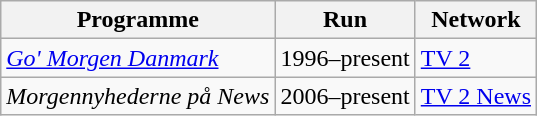<table class="wikitable">
<tr>
<th>Programme</th>
<th>Run</th>
<th>Network</th>
</tr>
<tr>
<td><em><a href='#'>Go' Morgen Danmark</a></em></td>
<td>1996–present</td>
<td><a href='#'>TV 2</a></td>
</tr>
<tr>
<td><em>Morgennyhederne på News</em></td>
<td>2006–present</td>
<td><a href='#'>TV 2 News</a></td>
</tr>
</table>
